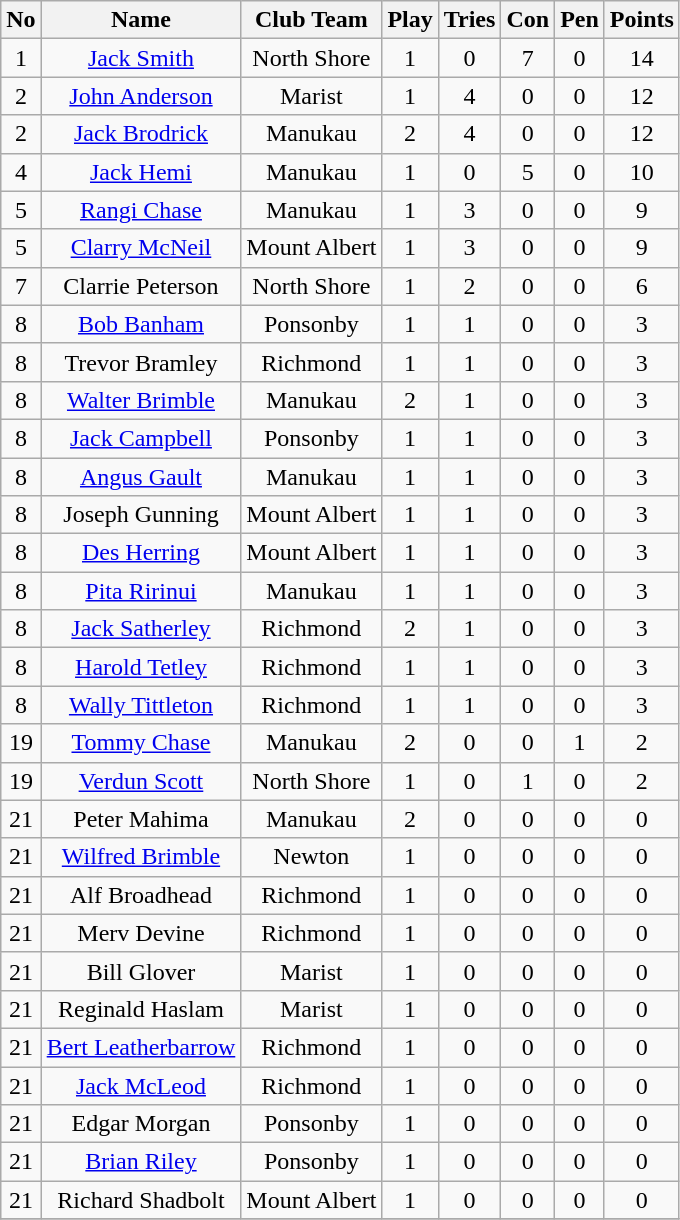<table class="wikitable sortable" style="text-align: center;">
<tr>
<th>No</th>
<th>Name</th>
<th>Club Team</th>
<th>Play</th>
<th>Tries</th>
<th>Con</th>
<th>Pen</th>
<th>Points</th>
</tr>
<tr>
<td>1</td>
<td><a href='#'>Jack Smith</a></td>
<td>North Shore</td>
<td>1</td>
<td>0</td>
<td>7</td>
<td>0</td>
<td>14</td>
</tr>
<tr>
<td>2</td>
<td><a href='#'>John Anderson</a></td>
<td>Marist</td>
<td>1</td>
<td>4</td>
<td>0</td>
<td>0</td>
<td>12</td>
</tr>
<tr>
<td>2</td>
<td><a href='#'>Jack Brodrick</a></td>
<td>Manukau</td>
<td>2</td>
<td>4</td>
<td>0</td>
<td>0</td>
<td>12</td>
</tr>
<tr>
<td>4</td>
<td><a href='#'>Jack Hemi</a></td>
<td>Manukau</td>
<td>1</td>
<td>0</td>
<td>5</td>
<td>0</td>
<td>10</td>
</tr>
<tr>
<td>5</td>
<td><a href='#'>Rangi Chase</a></td>
<td>Manukau</td>
<td>1</td>
<td>3</td>
<td>0</td>
<td>0</td>
<td>9</td>
</tr>
<tr>
<td>5</td>
<td><a href='#'>Clarry McNeil</a></td>
<td>Mount Albert</td>
<td>1</td>
<td>3</td>
<td>0</td>
<td>0</td>
<td>9</td>
</tr>
<tr>
<td>7</td>
<td>Clarrie Peterson</td>
<td>North Shore</td>
<td>1</td>
<td>2</td>
<td>0</td>
<td>0</td>
<td>6</td>
</tr>
<tr>
<td>8</td>
<td><a href='#'>Bob Banham</a></td>
<td>Ponsonby</td>
<td>1</td>
<td>1</td>
<td>0</td>
<td>0</td>
<td>3</td>
</tr>
<tr>
<td>8</td>
<td>Trevor Bramley</td>
<td>Richmond</td>
<td>1</td>
<td>1</td>
<td>0</td>
<td>0</td>
<td>3</td>
</tr>
<tr>
<td>8</td>
<td><a href='#'>Walter Brimble</a></td>
<td>Manukau</td>
<td>2</td>
<td>1</td>
<td>0</td>
<td>0</td>
<td>3</td>
</tr>
<tr>
<td>8</td>
<td><a href='#'>Jack Campbell</a></td>
<td>Ponsonby</td>
<td>1</td>
<td>1</td>
<td>0</td>
<td>0</td>
<td>3</td>
</tr>
<tr>
<td>8</td>
<td><a href='#'>Angus Gault</a></td>
<td>Manukau</td>
<td>1</td>
<td>1</td>
<td>0</td>
<td>0</td>
<td>3</td>
</tr>
<tr>
<td>8</td>
<td>Joseph Gunning</td>
<td>Mount Albert</td>
<td>1</td>
<td>1</td>
<td>0</td>
<td>0</td>
<td>3</td>
</tr>
<tr>
<td>8</td>
<td><a href='#'>Des Herring</a></td>
<td>Mount Albert</td>
<td>1</td>
<td>1</td>
<td>0</td>
<td>0</td>
<td>3</td>
</tr>
<tr>
<td>8</td>
<td><a href='#'>Pita Ririnui</a></td>
<td>Manukau</td>
<td>1</td>
<td>1</td>
<td>0</td>
<td>0</td>
<td>3</td>
</tr>
<tr>
<td>8</td>
<td><a href='#'>Jack Satherley</a></td>
<td>Richmond</td>
<td>2</td>
<td>1</td>
<td>0</td>
<td>0</td>
<td>3</td>
</tr>
<tr>
<td>8</td>
<td><a href='#'>Harold Tetley</a></td>
<td>Richmond</td>
<td>1</td>
<td>1</td>
<td>0</td>
<td>0</td>
<td>3</td>
</tr>
<tr>
<td>8</td>
<td><a href='#'>Wally Tittleton</a></td>
<td>Richmond</td>
<td>1</td>
<td>1</td>
<td>0</td>
<td>0</td>
<td>3</td>
</tr>
<tr>
<td>19</td>
<td><a href='#'>Tommy Chase</a></td>
<td>Manukau</td>
<td>2</td>
<td>0</td>
<td>0</td>
<td>1</td>
<td>2</td>
</tr>
<tr>
<td>19</td>
<td><a href='#'>Verdun Scott</a></td>
<td>North Shore</td>
<td>1</td>
<td>0</td>
<td>1</td>
<td>0</td>
<td>2</td>
</tr>
<tr>
<td>21</td>
<td>Peter Mahima</td>
<td>Manukau</td>
<td>2</td>
<td>0</td>
<td>0</td>
<td>0</td>
<td>0</td>
</tr>
<tr>
<td>21</td>
<td><a href='#'>Wilfred Brimble</a></td>
<td>Newton</td>
<td>1</td>
<td>0</td>
<td>0</td>
<td>0</td>
<td>0</td>
</tr>
<tr>
<td>21</td>
<td>Alf Broadhead</td>
<td>Richmond</td>
<td>1</td>
<td>0</td>
<td>0</td>
<td>0</td>
<td>0</td>
</tr>
<tr>
<td>21</td>
<td>Merv Devine</td>
<td>Richmond</td>
<td>1</td>
<td>0</td>
<td>0</td>
<td>0</td>
<td>0</td>
</tr>
<tr>
<td>21</td>
<td>Bill Glover</td>
<td>Marist</td>
<td>1</td>
<td>0</td>
<td>0</td>
<td>0</td>
<td>0</td>
</tr>
<tr>
<td>21</td>
<td>Reginald Haslam</td>
<td>Marist</td>
<td>1</td>
<td>0</td>
<td>0</td>
<td>0</td>
<td>0</td>
</tr>
<tr>
<td>21</td>
<td><a href='#'>Bert Leatherbarrow</a></td>
<td>Richmond</td>
<td>1</td>
<td>0</td>
<td>0</td>
<td>0</td>
<td>0</td>
</tr>
<tr>
<td>21</td>
<td><a href='#'>Jack McLeod</a></td>
<td>Richmond</td>
<td>1</td>
<td>0</td>
<td>0</td>
<td>0</td>
<td>0</td>
</tr>
<tr>
<td>21</td>
<td>Edgar Morgan</td>
<td>Ponsonby</td>
<td>1</td>
<td>0</td>
<td>0</td>
<td>0</td>
<td>0</td>
</tr>
<tr>
<td>21</td>
<td><a href='#'>Brian Riley</a></td>
<td>Ponsonby</td>
<td>1</td>
<td>0</td>
<td>0</td>
<td>0</td>
<td>0</td>
</tr>
<tr>
<td>21</td>
<td>Richard Shadbolt</td>
<td>Mount Albert</td>
<td>1</td>
<td>0</td>
<td>0</td>
<td>0</td>
<td>0</td>
</tr>
<tr>
</tr>
</table>
